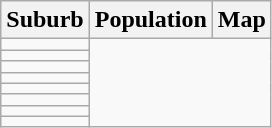<table class="wikitable sortable">
<tr>
<th>Suburb</th>
<th data-sort-type=number>Population</th>
<th>Map</th>
</tr>
<tr>
<td></td>
</tr>
<tr>
<td></td>
</tr>
<tr>
<td></td>
</tr>
<tr>
<td></td>
</tr>
<tr>
<td></td>
</tr>
<tr>
<td></td>
</tr>
<tr>
<td></td>
</tr>
<tr>
<td></td>
</tr>
</table>
